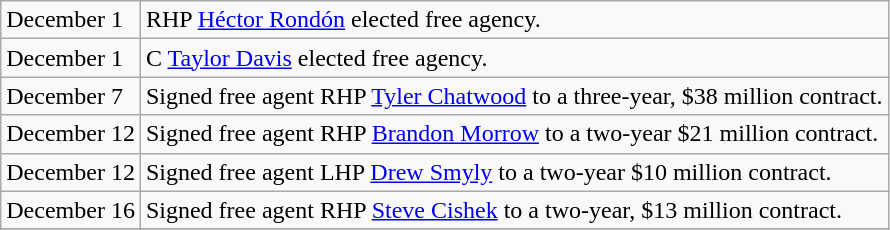<table class="wikitable">
<tr>
<td>December 1</td>
<td>RHP <a href='#'>Héctor Rondón</a> elected free agency.</td>
</tr>
<tr>
<td>December 1</td>
<td>C <a href='#'>Taylor Davis</a> elected free agency.</td>
</tr>
<tr>
<td>December 7</td>
<td>Signed free agent RHP <a href='#'>Tyler Chatwood</a> to a three-year, $38 million contract.</td>
</tr>
<tr>
<td>December 12</td>
<td>Signed free agent RHP <a href='#'>Brandon Morrow</a> to a two-year $21 million contract.</td>
</tr>
<tr>
<td>December 12</td>
<td>Signed free agent LHP <a href='#'>Drew Smyly</a> to a two-year $10 million contract.</td>
</tr>
<tr>
<td>December 16</td>
<td>Signed free agent RHP <a href='#'>Steve Cishek</a> to a two-year, $13 million contract.</td>
</tr>
<tr>
</tr>
</table>
